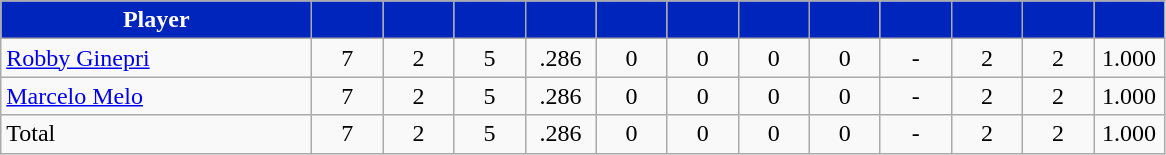<table class="wikitable" style="text-align:center">
<tr>
<th style="background:#0025BD; color:white" width="200px">Player</th>
<th style="background:#0025BD; color:white" width="40px"></th>
<th style="background:#0025BD; color:white" width="40px"></th>
<th style="background:#0025BD; color:white" width="40px"></th>
<th style="background:#0025BD; color:white" width="40px"></th>
<th style="background:#0025BD; color:white" width="40px"></th>
<th style="background:#0025BD; color:white" width="40px"></th>
<th style="background:#0025BD; color:white" width="40px"></th>
<th style="background:#0025BD; color:white" width="40px"></th>
<th style="background:#0025BD; color:white" width="40px"></th>
<th style="background:#0025BD; color:white" width="40px"></th>
<th style="background:#0025BD; color:white" width="40px"></th>
<th style="background:#0025BD; color:white" width="40px"></th>
</tr>
<tr>
<td style="text-align:left"><a href='#'>Robby Ginepri</a></td>
<td>7</td>
<td>2</td>
<td>5</td>
<td>.286</td>
<td>0</td>
<td>0</td>
<td>0</td>
<td>0</td>
<td>-</td>
<td>2</td>
<td>2</td>
<td>1.000</td>
</tr>
<tr>
<td style="text-align:left"><a href='#'>Marcelo Melo</a></td>
<td>7</td>
<td>2</td>
<td>5</td>
<td>.286</td>
<td>0</td>
<td>0</td>
<td>0</td>
<td>0</td>
<td>-</td>
<td>2</td>
<td>2</td>
<td>1.000</td>
</tr>
<tr>
<td style="text-align:left">Total</td>
<td>7</td>
<td>2</td>
<td>5</td>
<td>.286</td>
<td>0</td>
<td>0</td>
<td>0</td>
<td>0</td>
<td>-</td>
<td>2</td>
<td>2</td>
<td>1.000</td>
</tr>
</table>
